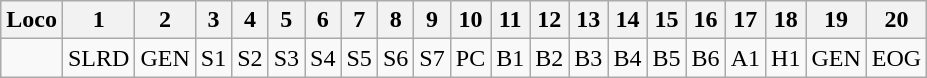<table class="wikitable">
<tr>
<th rowspan="1">Loco</th>
<th rowspan="1">1</th>
<th rowspan="1">2</th>
<th rowspan="1">3</th>
<th rowspan="1">4</th>
<th rowspan="1">5</th>
<th rowspan="1">6</th>
<th rowspan="1">7</th>
<th rowspan="1">8</th>
<th>9</th>
<th>10</th>
<th rowspan="1">11</th>
<th>12</th>
<th rowspan="1">13</th>
<th rowspan="1">14</th>
<th rowspan="1">15</th>
<th rowspan="1">16</th>
<th rowspan="1">17</th>
<th rowspan="1">18</th>
<th rowspan="1">19</th>
<th rowspan="1">20</th>
</tr>
<tr>
<td></td>
<td>SLRD</td>
<td>GEN</td>
<td>S1</td>
<td>S2</td>
<td>S3</td>
<td>S4</td>
<td>S5</td>
<td>S6</td>
<td>S7</td>
<td>PC</td>
<td>B1</td>
<td>B2</td>
<td>B3</td>
<td>B4</td>
<td>B5</td>
<td>B6</td>
<td>A1</td>
<td>H1</td>
<td>GEN</td>
<td>EOG</td>
</tr>
</table>
